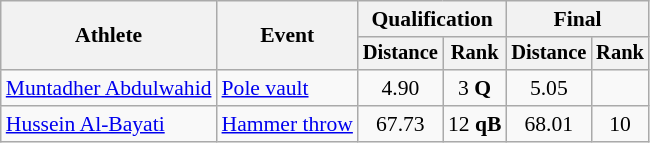<table class="wikitable" style="font-size:90%">
<tr>
<th rowspan=2>Athlete</th>
<th rowspan=2>Event</th>
<th colspan=2>Qualification</th>
<th colspan=2>Final</th>
</tr>
<tr style="font-size:95%">
<th>Distance</th>
<th>Rank</th>
<th>Distance</th>
<th>Rank</th>
</tr>
<tr align=center>
<td align=left><a href='#'>Muntadher Abdulwahid</a></td>
<td align=left><a href='#'>Pole vault</a></td>
<td>4.90</td>
<td>3 <strong>Q</strong></td>
<td>5.05</td>
<td></td>
</tr>
<tr align=center>
<td align=left><a href='#'>Hussein Al-Bayati</a></td>
<td align=left><a href='#'>Hammer throw</a></td>
<td>67.73</td>
<td>12 <strong>qB</strong></td>
<td>68.01</td>
<td>10</td>
</tr>
</table>
